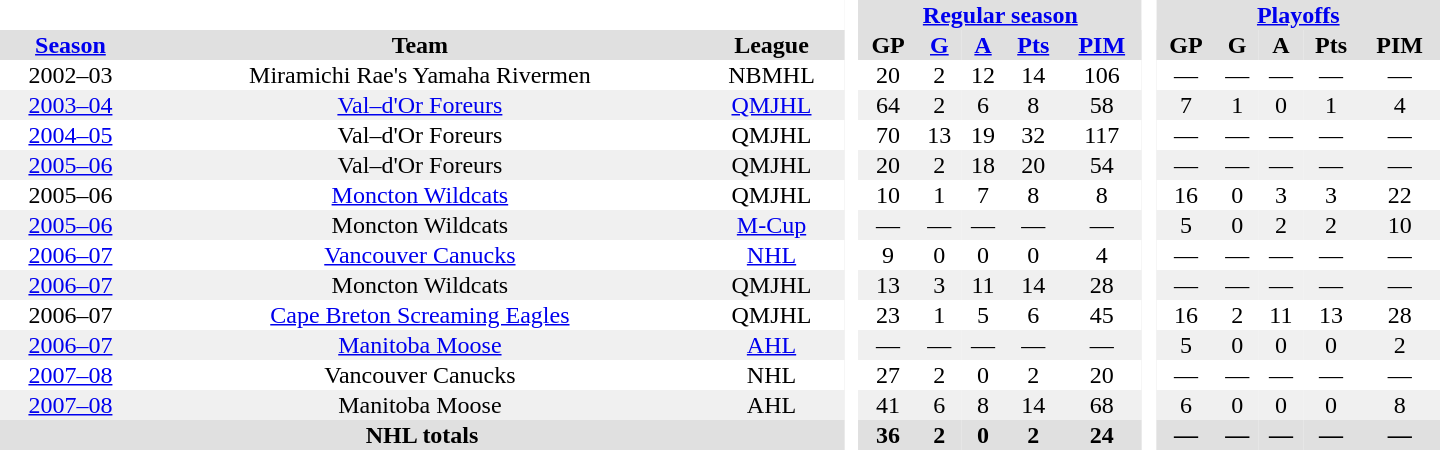<table border="0" cellpadding="1" cellspacing="0" style="text-align:center; width:60em;">
<tr bgcolor="#e0e0e0">
<th colspan="3" bgcolor="#ffffff"> </th>
<th rowspan="99" bgcolor="#ffffff"> </th>
<th colspan="5"><a href='#'>Regular season</a></th>
<th rowspan="99" bgcolor="#ffffff"> </th>
<th colspan="5"><a href='#'>Playoffs</a></th>
</tr>
<tr bgcolor="#e0e0e0">
<th><a href='#'>Season</a></th>
<th>Team</th>
<th>League</th>
<th>GP</th>
<th><a href='#'>G</a></th>
<th><a href='#'>A</a></th>
<th><a href='#'>Pts</a></th>
<th><a href='#'>PIM</a></th>
<th>GP</th>
<th>G</th>
<th>A</th>
<th>Pts</th>
<th>PIM</th>
</tr>
<tr>
<td>2002–03</td>
<td>Miramichi Rae's Yamaha Rivermen</td>
<td>NBMHL</td>
<td>20</td>
<td>2</td>
<td>12</td>
<td>14</td>
<td>106</td>
<td>—</td>
<td>—</td>
<td>—</td>
<td>—</td>
<td>—</td>
</tr>
<tr bgcolor="#f0f0f0">
<td><a href='#'>2003–04</a></td>
<td><a href='#'>Val–d'Or Foreurs</a></td>
<td><a href='#'>QMJHL</a></td>
<td>64</td>
<td>2</td>
<td>6</td>
<td>8</td>
<td>58</td>
<td>7</td>
<td>1</td>
<td>0</td>
<td>1</td>
<td>4</td>
</tr>
<tr>
<td><a href='#'>2004–05</a></td>
<td>Val–d'Or Foreurs</td>
<td>QMJHL</td>
<td>70</td>
<td>13</td>
<td>19</td>
<td>32</td>
<td>117</td>
<td>—</td>
<td>—</td>
<td>—</td>
<td>—</td>
<td>—</td>
</tr>
<tr bgcolor="#f0f0f0">
<td><a href='#'>2005–06</a></td>
<td>Val–d'Or Foreurs</td>
<td>QMJHL</td>
<td>20</td>
<td>2</td>
<td>18</td>
<td>20</td>
<td>54</td>
<td>—</td>
<td>—</td>
<td>—</td>
<td>—</td>
<td>—</td>
</tr>
<tr>
<td>2005–06</td>
<td><a href='#'>Moncton Wildcats</a></td>
<td>QMJHL</td>
<td>10</td>
<td>1</td>
<td>7</td>
<td>8</td>
<td>8</td>
<td>16</td>
<td>0</td>
<td>3</td>
<td>3</td>
<td>22</td>
</tr>
<tr bgcolor="#f0f0f0">
<td><a href='#'>2005–06</a></td>
<td>Moncton Wildcats</td>
<td><a href='#'>M-Cup</a></td>
<td>—</td>
<td>—</td>
<td>—</td>
<td>—</td>
<td>—</td>
<td>5</td>
<td>0</td>
<td>2</td>
<td>2</td>
<td>10</td>
</tr>
<tr>
<td><a href='#'>2006–07</a></td>
<td><a href='#'>Vancouver Canucks</a></td>
<td><a href='#'>NHL</a></td>
<td>9</td>
<td>0</td>
<td>0</td>
<td>0</td>
<td>4</td>
<td>—</td>
<td>—</td>
<td>—</td>
<td>—</td>
<td>—</td>
</tr>
<tr bgcolor="#f0f0f0">
<td><a href='#'>2006–07</a></td>
<td>Moncton Wildcats</td>
<td>QMJHL</td>
<td>13</td>
<td>3</td>
<td>11</td>
<td>14</td>
<td>28</td>
<td>—</td>
<td>—</td>
<td>—</td>
<td>—</td>
<td>—</td>
</tr>
<tr>
<td>2006–07</td>
<td><a href='#'>Cape Breton Screaming Eagles</a></td>
<td>QMJHL</td>
<td>23</td>
<td>1</td>
<td>5</td>
<td>6</td>
<td>45</td>
<td>16</td>
<td>2</td>
<td>11</td>
<td>13</td>
<td>28</td>
</tr>
<tr bgcolor="#f0f0f0">
<td><a href='#'>2006–07</a></td>
<td><a href='#'>Manitoba Moose</a></td>
<td><a href='#'>AHL</a></td>
<td>—</td>
<td>—</td>
<td>—</td>
<td>—</td>
<td>—</td>
<td>5</td>
<td>0</td>
<td>0</td>
<td>0</td>
<td>2</td>
</tr>
<tr>
<td><a href='#'>2007–08</a></td>
<td>Vancouver Canucks</td>
<td>NHL</td>
<td>27</td>
<td>2</td>
<td>0</td>
<td>2</td>
<td>20</td>
<td>—</td>
<td>—</td>
<td>—</td>
<td>—</td>
<td>—</td>
</tr>
<tr bgcolor="#f0f0f0">
<td><a href='#'>2007–08</a></td>
<td>Manitoba Moose</td>
<td>AHL</td>
<td>41</td>
<td>6</td>
<td>8</td>
<td>14</td>
<td>68</td>
<td>6</td>
<td>0</td>
<td>0</td>
<td>0</td>
<td>8</td>
</tr>
<tr bgcolor="#e0e0e0">
<th colspan="3">NHL totals</th>
<th>36</th>
<th>2</th>
<th>0</th>
<th>2</th>
<th>24</th>
<th>—</th>
<th>—</th>
<th>—</th>
<th>—</th>
<th>—</th>
</tr>
</table>
